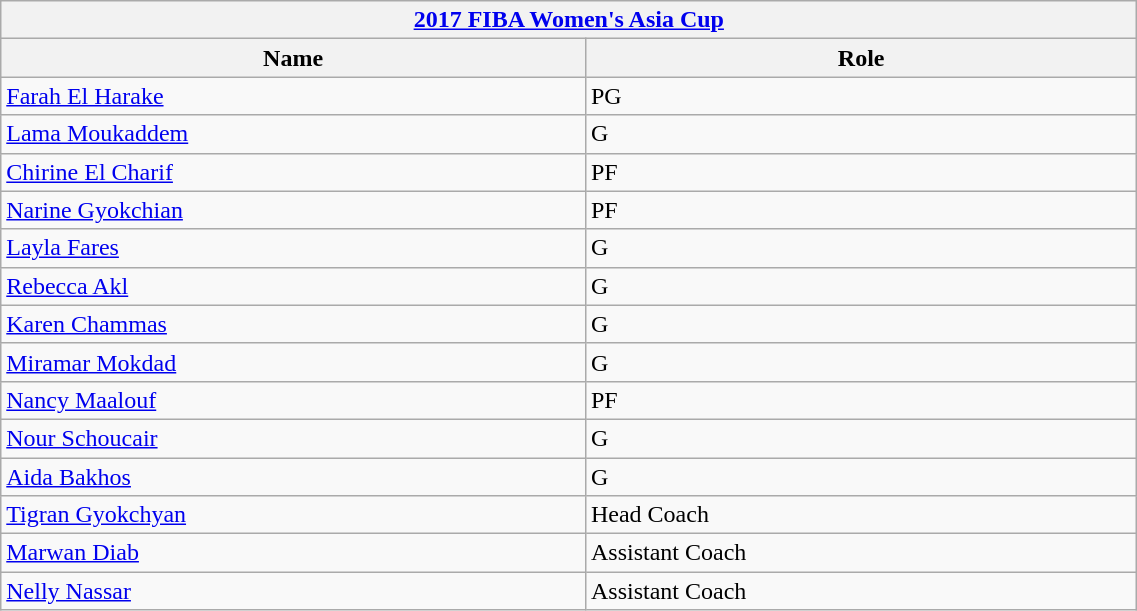<table class="wikitable collapsible autocollapse" width=60%>
<tr>
<th colspan=2><a href='#'>2017 FIBA Women's Asia Cup</a></th>
</tr>
<tr>
<th width=2%>Name</th>
<th width=2%>Role</th>
</tr>
<tr>
<td><a href='#'>Farah El Harake</a></td>
<td>PG</td>
</tr>
<tr>
<td><a href='#'>Lama Moukaddem</a></td>
<td>G</td>
</tr>
<tr>
<td><a href='#'>Chirine El Charif</a></td>
<td>PF</td>
</tr>
<tr>
<td><a href='#'>Narine Gyokchian</a></td>
<td>PF</td>
</tr>
<tr>
<td><a href='#'>Layla Fares</a></td>
<td>G</td>
</tr>
<tr>
<td><a href='#'>Rebecca Akl</a></td>
<td>G</td>
</tr>
<tr>
<td><a href='#'>Karen Chammas</a></td>
<td>G</td>
</tr>
<tr>
<td><a href='#'>Miramar Mokdad</a></td>
<td>G</td>
</tr>
<tr>
<td><a href='#'>Nancy Maalouf</a></td>
<td>PF</td>
</tr>
<tr>
<td><a href='#'>Nour Schoucair</a></td>
<td>G</td>
</tr>
<tr>
<td><a href='#'>Aida Bakhos</a></td>
<td>G</td>
</tr>
<tr>
<td><a href='#'>Tigran Gyokchyan</a></td>
<td>Head Coach</td>
</tr>
<tr>
<td><a href='#'>Marwan Diab</a></td>
<td>Assistant Coach</td>
</tr>
<tr>
<td><a href='#'>Nelly Nassar</a></td>
<td>Assistant Coach</td>
</tr>
</table>
